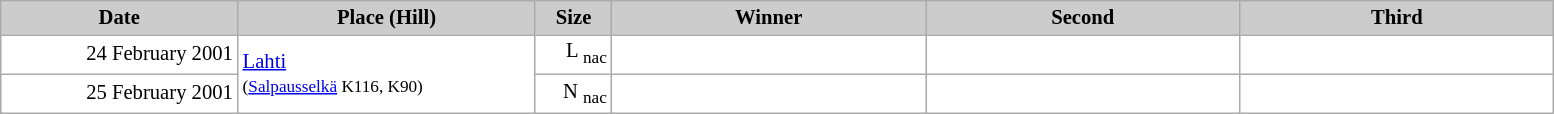<table class="wikitable plainrowheaders" style="background:#fff; font-size:86%; width:82%; line-height:16px; border:grey solid 1px; border-collapse:collapse;">
<tr style="background:#ccc; text-align:center;">
<th scope="col" style="background:#ccc; width:138px;">Date</th>
<th scope="col" style="background:#ccc; width:175px;">Place (Hill)</th>
<th scope="col" style="background:#ccc; width:40px;">Size</th>
<th scope="col" style="background:#ccc; width:185px;">Winner</th>
<th scope="col" style="background:#ccc; width:185px;">Second</th>
<th scope="col" style="background:#ccc; width:185px;">Third</th>
</tr>
<tr>
<td align=right>24 February 2001</td>
<td rowspan=2> <a href='#'>Lahti</a><br><small>(<a href='#'>Salpausselkä</a> K116, K90)</small></td>
<td align=right>L <sub>nac</sub></td>
<td></td>
<td></td>
<td></td>
</tr>
<tr>
<td align=right>25 February 2001</td>
<td align=right>N <sub>nac</sub></td>
<td></td>
<td></td>
<td></td>
</tr>
</table>
